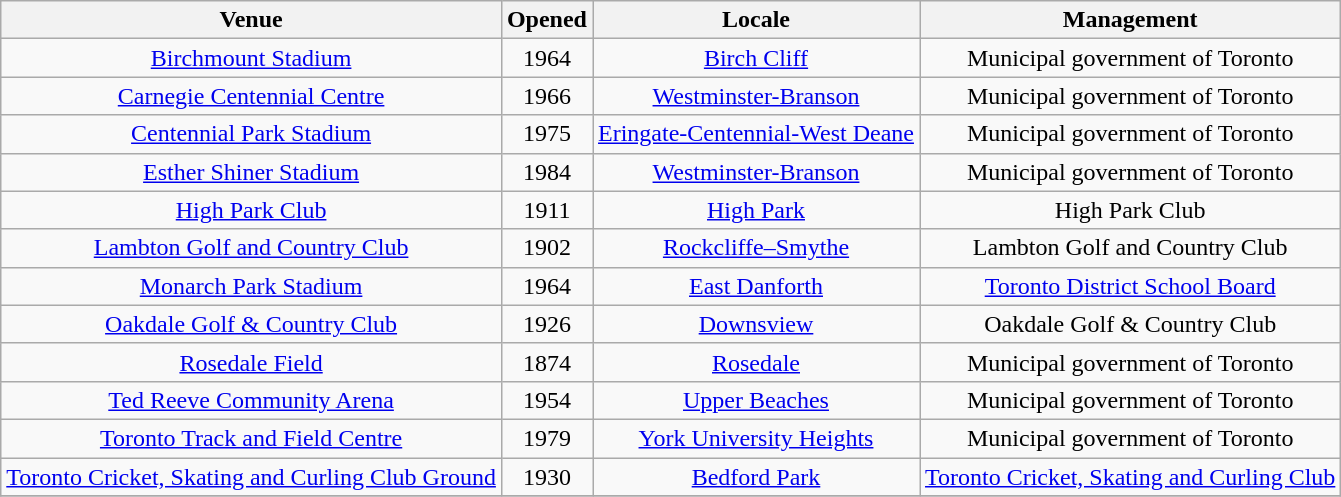<table class="wikitable sortable" style="text-align:center">
<tr>
<th>Venue</th>
<th>Opened</th>
<th>Locale</th>
<th>Management</th>
</tr>
<tr>
<td><a href='#'>Birchmount Stadium</a></td>
<td>1964</td>
<td><a href='#'>Birch Cliff</a></td>
<td>Municipal government of Toronto</td>
</tr>
<tr>
<td><a href='#'>Carnegie Centennial Centre</a></td>
<td>1966</td>
<td><a href='#'>Westminster-Branson</a></td>
<td>Municipal government of Toronto</td>
</tr>
<tr>
<td><a href='#'>Centennial Park Stadium</a></td>
<td>1975</td>
<td><a href='#'>Eringate-Centennial-West Deane</a></td>
<td>Municipal government of Toronto</td>
</tr>
<tr>
<td><a href='#'>Esther Shiner Stadium</a></td>
<td>1984</td>
<td><a href='#'>Westminster-Branson</a></td>
<td>Municipal government of Toronto</td>
</tr>
<tr>
<td><a href='#'>High Park Club</a></td>
<td>1911</td>
<td><a href='#'>High Park</a></td>
<td>High Park Club</td>
</tr>
<tr>
<td><a href='#'>Lambton Golf and Country Club</a></td>
<td>1902</td>
<td><a href='#'>Rockcliffe–Smythe</a></td>
<td>Lambton Golf and Country Club</td>
</tr>
<tr>
<td><a href='#'>Monarch Park Stadium</a></td>
<td>1964</td>
<td><a href='#'>East Danforth</a></td>
<td><a href='#'>Toronto District School Board</a></td>
</tr>
<tr>
<td><a href='#'>Oakdale Golf & Country Club</a></td>
<td>1926</td>
<td><a href='#'>Downsview</a></td>
<td>Oakdale Golf & Country Club</td>
</tr>
<tr>
<td><a href='#'>Rosedale Field</a></td>
<td>1874</td>
<td><a href='#'>Rosedale</a></td>
<td>Municipal government of Toronto</td>
</tr>
<tr>
<td><a href='#'>Ted Reeve Community Arena</a></td>
<td>1954</td>
<td><a href='#'>Upper Beaches</a></td>
<td>Municipal government of Toronto</td>
</tr>
<tr>
<td><a href='#'>Toronto Track and Field Centre</a></td>
<td>1979</td>
<td><a href='#'>York University Heights</a></td>
<td>Municipal government of Toronto</td>
</tr>
<tr>
<td><a href='#'>Toronto Cricket, Skating and Curling Club Ground</a></td>
<td>1930</td>
<td><a href='#'>Bedford Park</a></td>
<td><a href='#'>Toronto Cricket, Skating and Curling Club</a></td>
</tr>
<tr>
</tr>
</table>
